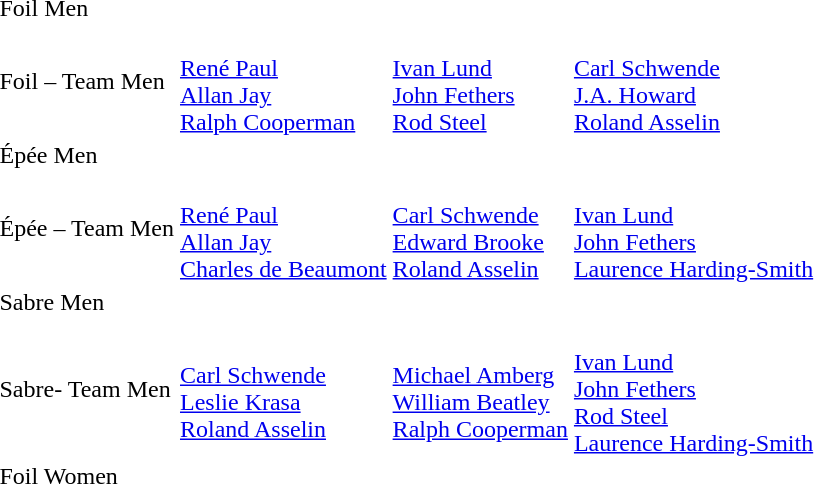<table>
<tr>
<td>Foil Men</td>
<td></td>
<td></td>
<td></td>
</tr>
<tr>
<td>Foil – Team Men</td>
<td><br><a href='#'>René Paul</a><br><a href='#'>Allan Jay</a><br><a href='#'>Ralph Cooperman</a></td>
<td><br><a href='#'>Ivan Lund</a><br><a href='#'>John Fethers</a><br><a href='#'>Rod Steel</a></td>
<td><br><a href='#'>Carl Schwende</a><br><a href='#'>J.A. Howard</a><br><a href='#'>Roland Asselin</a></td>
</tr>
<tr>
<td>Épée Men</td>
<td></td>
<td></td>
<td></td>
</tr>
<tr>
<td>Épée – Team Men</td>
<td><br><a href='#'>René Paul</a><br><a href='#'>Allan Jay</a><br><a href='#'>Charles de Beaumont</a></td>
<td><br><a href='#'>Carl Schwende</a><br><a href='#'>Edward Brooke</a><br><a href='#'>Roland Asselin</a></td>
<td><br><a href='#'>Ivan Lund</a><br><a href='#'>John Fethers</a><br><a href='#'>Laurence Harding-Smith</a></td>
</tr>
<tr>
<td>Sabre Men</td>
<td></td>
<td></td>
<td></td>
</tr>
<tr>
<td>Sabre- Team Men</td>
<td><br><a href='#'>Carl Schwende</a><br><a href='#'>Leslie Krasa</a><br><a href='#'>Roland Asselin</a></td>
<td><br><a href='#'>Michael Amberg</a><br><a href='#'>William Beatley</a><br><a href='#'>Ralph Cooperman</a></td>
<td><br><a href='#'>Ivan Lund</a><br><a href='#'>John Fethers</a><br><a href='#'>Rod Steel</a><br><a href='#'>Laurence Harding-Smith</a></td>
</tr>
<tr>
<td>Foil Women</td>
<td></td>
<td></td>
<td></td>
</tr>
</table>
